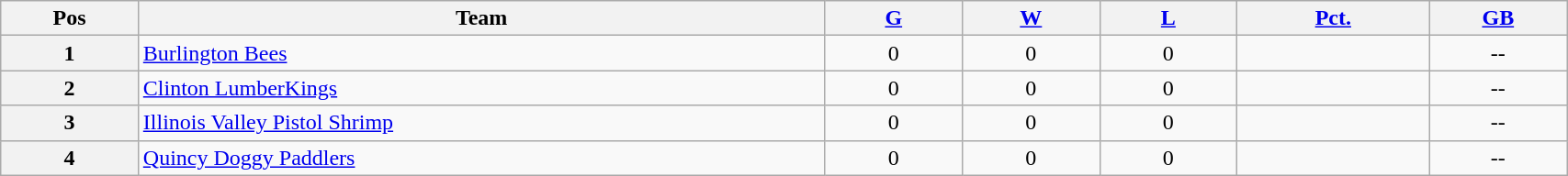<table class="wikitable plainrowheaders" width="90%" style="text-align:center;">
<tr>
<th scope="col" width="5%">Pos</th>
<th scope="col" width="25%">Team</th>
<th scope="col" width="5%"><a href='#'>G</a></th>
<th scope="col" width="5%"><a href='#'>W</a></th>
<th scope="col" width="5%"><a href='#'>L</a></th>
<th scope="col" width="7%"><a href='#'>Pct.</a></th>
<th scope="col" width="5%"><a href='#'>GB</a></th>
</tr>
<tr>
<th>1</th>
<td style="text-align:left;"><a href='#'>Burlington Bees</a></td>
<td>0</td>
<td>0</td>
<td>0</td>
<td></td>
<td>--</td>
</tr>
<tr>
<th>2</th>
<td style="text-align:left;"><a href='#'>Clinton LumberKings</a></td>
<td>0</td>
<td>0</td>
<td>0</td>
<td></td>
<td>--</td>
</tr>
<tr>
<th>3</th>
<td style="text-align:left;"><a href='#'>Illinois Valley Pistol Shrimp</a></td>
<td>0</td>
<td>0</td>
<td>0</td>
<td></td>
<td>--</td>
</tr>
<tr>
<th>4</th>
<td style="text-align:left;"><a href='#'>Quincy Doggy Paddlers</a></td>
<td>0</td>
<td>0</td>
<td>0</td>
<td></td>
<td>--</td>
</tr>
</table>
